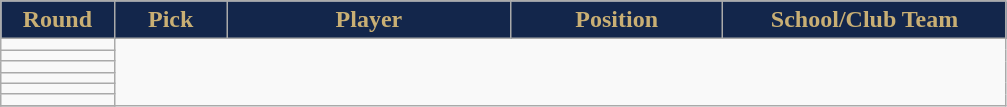<table class="wikitable sortable sortable">
<tr>
<th style="background:#13264B;color:#C9AF74;" width="8%">Round</th>
<th style="background:#13264B;color:#C9AF74;" width="8%">Pick</th>
<th style="background:#13264B;color:#C9AF74;" width="20%">Player</th>
<th style="background:#13264B;color:#C9AF74;" width="15%">Position</th>
<th style="background:#13264B;color:#C9AF74;" width="20%">School/Club Team</th>
</tr>
<tr>
<td align=center></td>
</tr>
<tr>
<td align=center></td>
</tr>
<tr>
<td align=center></td>
</tr>
<tr>
<td align=center></td>
</tr>
<tr>
<td align=center></td>
</tr>
<tr>
<td align=center></td>
</tr>
<tr>
</tr>
</table>
